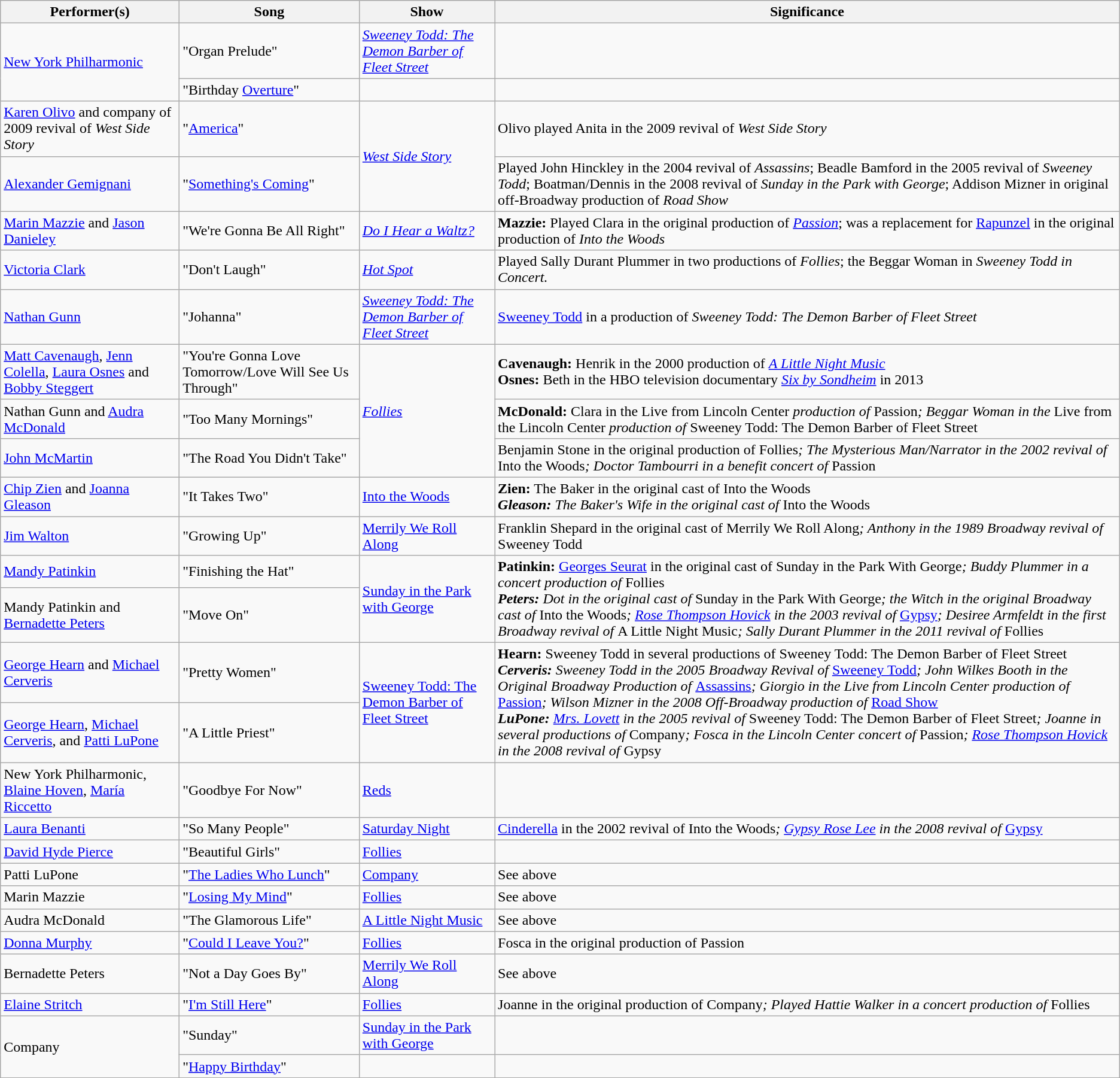<table class="wikitable">
<tr>
<th>Performer(s)</th>
<th>Song</th>
<th>Show</th>
<th>Significance</th>
</tr>
<tr>
<td rowspan="2"><a href='#'>New York Philharmonic</a></td>
<td>"Organ Prelude"</td>
<td><em><a href='#'>Sweeney Todd: The Demon Barber of Fleet Street</a></em></td>
<td></td>
</tr>
<tr>
<td>"Birthday <a href='#'>Overture</a>"</td>
<td></td>
<td></td>
</tr>
<tr>
<td><a href='#'>Karen Olivo</a> and company of 2009 revival of <em>West Side Story</em></td>
<td>"<a href='#'>America</a>"</td>
<td rowspan="2"><em><a href='#'>West Side Story</a></em></td>
<td>Olivo played Anita in the 2009 revival of <em>West Side Story</em></td>
</tr>
<tr>
<td><a href='#'>Alexander Gemignani</a></td>
<td>"<a href='#'>Something's Coming</a>"</td>
<td>Played John Hinckley in the 2004 revival of <em>Assassins</em>; Beadle Bamford in the 2005 revival of <em>Sweeney Todd</em>; Boatman/Dennis in the 2008 revival of <em>Sunday in the Park with George</em>; Addison Mizner in original off-Broadway production of <em>Road Show</em></td>
</tr>
<tr>
<td><a href='#'>Marin Mazzie</a> and <a href='#'>Jason Danieley</a></td>
<td>"We're Gonna Be All Right"</td>
<td><em><a href='#'>Do I Hear a Waltz?</a></em></td>
<td><strong>Mazzie:</strong> Played Clara in the original production of <a href='#'><em>Passion</em></a>; was a replacement for <a href='#'>Rapunzel</a> in the original production of <em>Into the Woods</em></td>
</tr>
<tr>
<td><a href='#'>Victoria Clark</a></td>
<td>"Don't Laugh"</td>
<td><a href='#'><em>Hot Spot</em></a></td>
<td>Played Sally Durant Plummer in two productions of <em>Follies</em>; the Beggar Woman in <em>Sweeney Todd in Concert.</em></td>
</tr>
<tr>
<td><a href='#'>Nathan Gunn</a></td>
<td>"Johanna"</td>
<td><em><a href='#'>Sweeney Todd: The Demon Barber of Fleet Street</a></em></td>
<td><a href='#'>Sweeney Todd</a> in a production of <em>Sweeney Todd: The Demon Barber of Fleet Street</em></td>
</tr>
<tr>
<td><a href='#'>Matt Cavenaugh</a>, <a href='#'>Jenn Colella</a>, <a href='#'>Laura Osnes</a> and <a href='#'>Bobby Steggert</a></td>
<td>"You're Gonna Love Tomorrow/Love Will See Us Through"</td>
<td rowspan="3"><em><a href='#'>Follies</a></em></td>
<td><strong>Cavenaugh:</strong> Henrik in the 2000 production of <em><a href='#'>A Little Night Music</a></em><br><strong>Osnes:</strong> Beth in the HBO television documentary <em><a href='#'>Six by Sondheim</a></em> in 2013<em></td>
</tr>
<tr>
<td>Nathan Gunn and <a href='#'>Audra McDonald</a></td>
<td>"Too Many Mornings"</td>
<td><strong>McDonald:</strong> Clara in the </em>Live from Lincoln Center<em> production of </em>Passion<em>; Beggar Woman in the </em>Live from the Lincoln Center<em> production of </em>Sweeney Todd: The Demon Barber of Fleet Street<em></td>
</tr>
<tr>
<td><a href='#'>John McMartin</a></td>
<td>"The Road You Didn't Take"</td>
<td>Benjamin Stone in the original production of </em>Follies<em>; The Mysterious Man/Narrator in the 2002 revival of </em>Into the Woods<em>; Doctor Tambourri in a benefit concert of </em>Passion<em></td>
</tr>
<tr>
<td><a href='#'>Chip Zien</a> and <a href='#'>Joanna Gleason</a></td>
<td>"It Takes Two"</td>
<td></em><a href='#'>Into the Woods</a><em></td>
<td><strong>Zien:</strong> The Baker in the original cast of </em>Into the Woods<em><br><strong>Gleason:</strong> The Baker's Wife in the original cast of </em>Into the Woods<em></td>
</tr>
<tr>
<td><a href='#'>Jim Walton</a></td>
<td>"Growing Up"</td>
<td><a href='#'></em>Merrily We Roll Along<em></a></td>
<td>Franklin Shepard in the original cast of </em>Merrily We Roll Along<em>; Anthony in the 1989 Broadway revival of </em>Sweeney Todd<em></td>
</tr>
<tr>
<td><a href='#'>Mandy Patinkin</a></td>
<td>"Finishing the Hat"</td>
<td rowspan="2"></em><a href='#'>Sunday in the Park with George</a><em></td>
<td rowspan="2"><strong>Patinkin:</strong> <a href='#'>Georges Seurat</a> in the original cast of </em>Sunday in the Park With George<em>; Buddy Plummer in a concert production of </em>Follies<em><br><strong>Peters:</strong> Dot in the original cast of </em>Sunday in the Park With George<em>; the Witch in the original Broadway cast of </em>Into the Woods<em>; <a href='#'>Rose Thompson Hovick</a> in the 2003 revival of </em><a href='#'>Gypsy</a><em>; Desiree Armfeldt in the first Broadway revival of </em>A Little Night Music<em>; Sally Durant Plummer in the 2011 revival of </em>Follies<em></td>
</tr>
<tr>
<td>Mandy Patinkin and <a href='#'>Bernadette Peters</a></td>
<td>"Move On"</td>
</tr>
<tr>
<td><a href='#'>George Hearn</a> and <a href='#'>Michael Cerveris</a></td>
<td>"Pretty Women"</td>
<td rowspan="2"></em><a href='#'>Sweeney Todd: The Demon Barber of Fleet Street</a><em></td>
<td rowspan="2"><strong>Hearn:</strong> Sweeney Todd in several productions of </em>Sweeney Todd: The Demon Barber of Fleet Street<em><br><strong>Cerveris:</strong> Sweeney Todd in the 2005 Broadway Revival of </em><a href='#'>Sweeney Todd</a><em>; John Wilkes Booth in the Original Broadway Production of </em><a href='#'>Assassins</a><em>; Giorgio in the Live from Lincoln Center production of <a href='#'></em>Passion<em></a>; Wilson Mizner in the 2008 Off-Broadway production of </em><a href='#'>Road Show</a><em><br><strong>LuPone:</strong> <a href='#'>Mrs. Lovett</a> in the 2005 revival of </em>Sweeney Todd: The Demon Barber of Fleet Street<em>; Joanne in several productions of </em>Company<em>; Fosca in the Lincoln Center concert of </em>Passion<em>; <a href='#'>Rose Thompson Hovick</a> in the 2008 revival of </em>Gypsy<em></td>
</tr>
<tr>
<td><a href='#'>George Hearn</a>, <a href='#'>Michael Cerveris</a>, and <a href='#'>Patti LuPone</a></td>
<td>"A Little Priest"</td>
</tr>
<tr>
<td>New York Philharmonic, <a href='#'>Blaine Hoven</a>, <a href='#'>María Riccetto</a></td>
<td>"Goodbye For Now"</td>
<td><a href='#'></em>Reds<em></a></td>
<td></td>
</tr>
<tr>
<td><a href='#'>Laura Benanti</a></td>
<td>"So Many People"</td>
<td><a href='#'></em>Saturday Night<em></a></td>
<td><a href='#'>Cinderella</a> in the 2002 revival of </em>Into the Woods<em>; <a href='#'>Gypsy Rose Lee</a> in the 2008 revival of <a href='#'></em>Gypsy<em></a></td>
</tr>
<tr>
<td><a href='#'>David Hyde Pierce</a></td>
<td>"Beautiful Girls"</td>
<td></em><a href='#'>Follies</a><em></td>
<td></td>
</tr>
<tr>
<td>Patti LuPone</td>
<td>"<a href='#'>The Ladies Who Lunch</a>"</td>
<td><a href='#'></em>Company<em></a></td>
<td>See above</td>
</tr>
<tr>
<td>Marin Mazzie</td>
<td>"<a href='#'>Losing My Mind</a>"</td>
<td></em><a href='#'>Follies</a><em></td>
<td>See above</td>
</tr>
<tr>
<td>Audra McDonald</td>
<td>"The Glamorous Life"</td>
<td></em><a href='#'>A Little Night Music</a><em></td>
<td>See above</td>
</tr>
<tr>
<td><a href='#'>Donna Murphy</a></td>
<td>"<a href='#'>Could I Leave You?</a>"</td>
<td></em><a href='#'>Follies</a><em></td>
<td>Fosca in the original production of </em>Passion<em></td>
</tr>
<tr>
<td>Bernadette Peters</td>
<td>"Not a Day Goes By"</td>
<td></em><a href='#'>Merrily We Roll Along</a><em></td>
<td>See above</td>
</tr>
<tr>
<td><a href='#'>Elaine Stritch</a></td>
<td>"<a href='#'>I'm Still Here</a>"</td>
<td></em><a href='#'>Follies</a><em></td>
<td>Joanne in the original production of </em>Company<em>; Played Hattie Walker in a concert production of </em>Follies<em></td>
</tr>
<tr>
<td rowspan="2">Company</td>
<td>"Sunday"</td>
<td></em><a href='#'>Sunday in the Park with George</a><em></td>
<td></td>
</tr>
<tr>
<td>"<a href='#'>Happy Birthday</a>"</td>
<td></td>
<td></td>
</tr>
</table>
